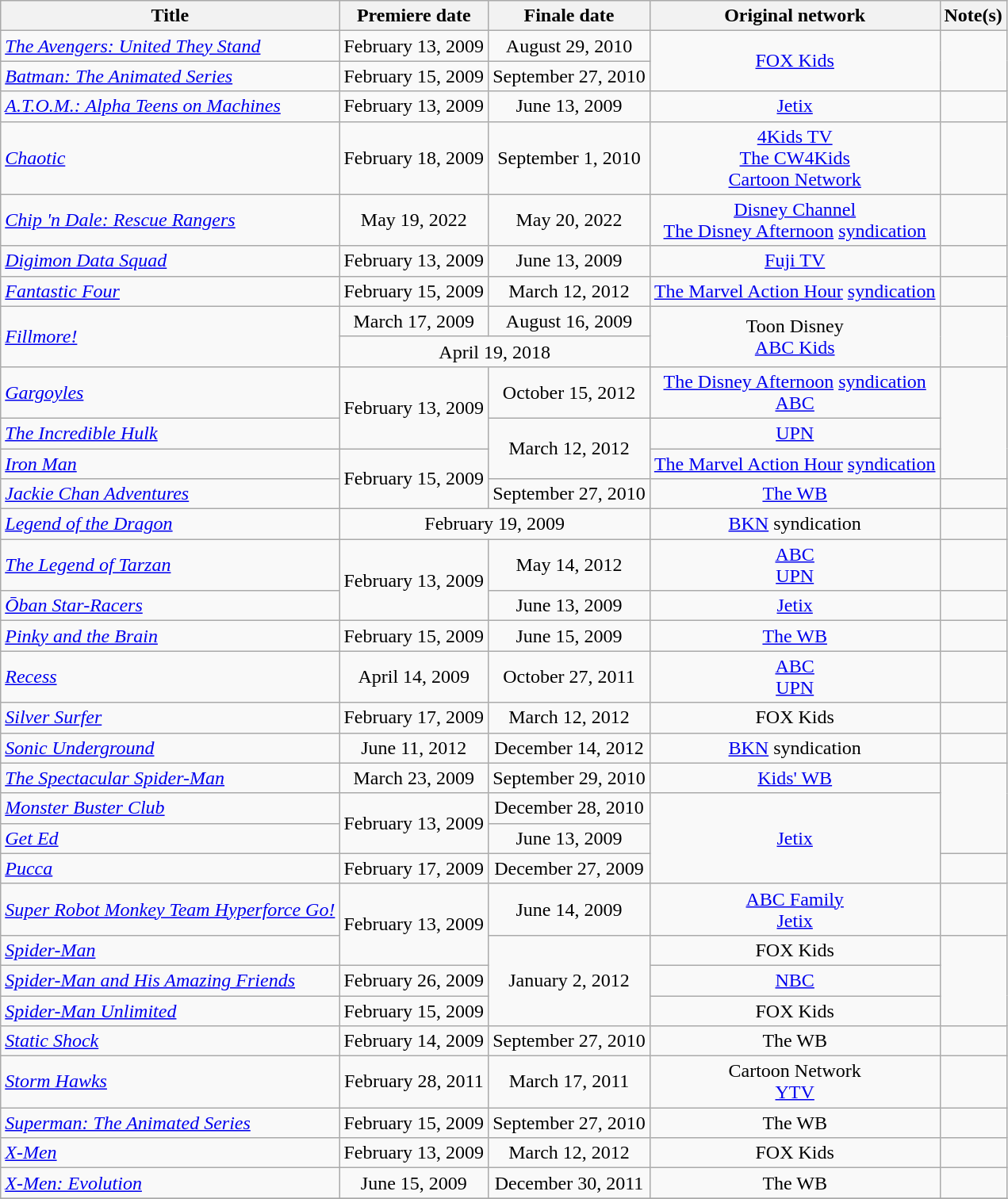<table class="wikitable plainrowheaders sortable" style="text-align:center;">
<tr>
<th scope="col">Title</th>
<th scope="col">Premiere date</th>
<th scope="col">Finale date</th>
<th scope="col">Original network</th>
<th class="unsortable">Note(s)</th>
</tr>
<tr>
<td scope="row" style="text-align:left;"><em><a href='#'>The Avengers: United They Stand</a></em></td>
<td>February 13, 2009</td>
<td>August 29, 2010</td>
<td rowspan=2><a href='#'>FOX Kids</a></td>
<td rowspan="2"></td>
</tr>
<tr>
<td scope="row" style="text-align:left;"><em><a href='#'>Batman: The Animated Series</a></em></td>
<td>February 15, 2009</td>
<td>September 27, 2010</td>
</tr>
<tr>
<td scope="row" style="text-align:left;"><em><a href='#'>A.T.O.M.: Alpha Teens on Machines</a></em></td>
<td>February 13, 2009</td>
<td>June 13, 2009</td>
<td><a href='#'>Jetix</a></td>
<td></td>
</tr>
<tr>
<td scope="row" style="text-align:left;"><em><a href='#'>Chaotic</a></em></td>
<td>February 18, 2009</td>
<td>September 1, 2010</td>
<td><a href='#'>4Kids TV</a><br><a href='#'>The CW4Kids</a><br><a href='#'>Cartoon Network</a></td>
<td></td>
</tr>
<tr>
<td scope="row" style="text-align:left;"><em><a href='#'>Chip 'n Dale: Rescue Rangers</a></em></td>
<td>May 19, 2022</td>
<td>May 20, 2022</td>
<td><a href='#'>Disney Channel</a><br><a href='#'>The Disney Afternoon</a> <a href='#'>syndication</a></td>
<td></td>
</tr>
<tr>
<td scope="row" style="text-align:left;"><em><a href='#'>Digimon Data Squad</a></em></td>
<td>February 13, 2009</td>
<td>June 13, 2009</td>
<td><a href='#'>Fuji TV</a></td>
<td></td>
</tr>
<tr>
<td scope="row" style="text-align:left;"><em><a href='#'>Fantastic Four</a></em></td>
<td>February 15, 2009</td>
<td>March 12, 2012</td>
<td><a href='#'>The Marvel Action Hour</a> <a href='#'>syndication</a></td>
<td></td>
</tr>
<tr>
<td style="text-align:left;" rowspan="2" scope="row"><em><a href='#'>Fillmore!</a></em></td>
<td>March 17, 2009</td>
<td>August 16, 2009</td>
<td rowspan="2">Toon Disney<br><a href='#'>ABC Kids</a></td>
<td rowspan="2"></td>
</tr>
<tr>
<td colspan="2">April 19, 2018</td>
</tr>
<tr>
<td style="text-align:left;" scope="row"><em><a href='#'>Gargoyles</a></em></td>
<td rowspan="2">February 13, 2009</td>
<td>October 15, 2012</td>
<td><a href='#'>The Disney Afternoon</a> <a href='#'>syndication</a><br><a href='#'>ABC</a></td>
<td rowspan="3"></td>
</tr>
<tr>
<td style="text-align:left;" scope="row"><em><a href='#'>The Incredible Hulk</a></em></td>
<td rowspan="2">March 12, 2012</td>
<td><a href='#'>UPN</a></td>
</tr>
<tr>
<td style="text-align:left;" scope="row"><em><a href='#'>Iron Man</a></em></td>
<td rowspan="2">February 15, 2009</td>
<td><a href='#'>The Marvel Action Hour</a> <a href='#'>syndication</a></td>
</tr>
<tr>
<td style="text-align:left;" scope="row"><em><a href='#'>Jackie Chan Adventures</a></em></td>
<td>September 27, 2010</td>
<td><a href='#'>The WB</a></td>
<td></td>
</tr>
<tr>
<td style="text-align:left;" scope="row"><em><a href='#'>Legend of the Dragon</a></em></td>
<td colspan="2">February 19, 2009</td>
<td><a href='#'>BKN</a> syndication</td>
<td></td>
</tr>
<tr>
<td style="text-align:left;" scope="row"><em><a href='#'>The Legend of Tarzan</a></em></td>
<td rowspan="2">February 13, 2009</td>
<td>May 14, 2012</td>
<td><a href='#'>ABC</a><br><a href='#'>UPN</a></td>
<td></td>
</tr>
<tr>
<td style="text-align:left;" scope="row"><em><a href='#'>Ōban Star-Racers</a></em></td>
<td>June 13, 2009</td>
<td><a href='#'>Jetix</a></td>
<td></td>
</tr>
<tr>
<td style="text-align:left;" scope="row"><em><a href='#'>Pinky and the Brain</a></em></td>
<td>February 15, 2009</td>
<td>June 15, 2009</td>
<td><a href='#'>The WB</a></td>
<td></td>
</tr>
<tr>
<td style="text-align:left;" scope="row"><em><a href='#'>Recess</a></em></td>
<td>April 14, 2009</td>
<td>October 27, 2011</td>
<td><a href='#'>ABC</a><br><a href='#'>UPN</a></td>
<td></td>
</tr>
<tr>
<td style="text-align:left;" scope="row"><em><a href='#'>Silver Surfer</a></em></td>
<td>February 17, 2009</td>
<td>March 12, 2012</td>
<td>FOX Kids</td>
<td></td>
</tr>
<tr>
<td scope="row" style="text-align:left;"><em><a href='#'>Sonic Underground</a></em></td>
<td>June 11, 2012</td>
<td>December 14, 2012</td>
<td><a href='#'>BKN</a> syndication</td>
<td></td>
</tr>
<tr>
<td scope="row" style="text-align:left;"><em><a href='#'>The Spectacular Spider-Man</a></em></td>
<td>March 23, 2009</td>
<td>September 29, 2010</td>
<td><a href='#'>Kids' WB</a></td>
<td rowspan="3"></td>
</tr>
<tr>
<td scope="row" style="text-align:left;"><em><a href='#'>Monster Buster Club</a></em></td>
<td rowspan="2">February 13, 2009</td>
<td>December 28, 2010</td>
<td rowspan=3><a href='#'>Jetix</a></td>
</tr>
<tr>
<td scope="row" style="text-align:left;"><em><a href='#'>Get Ed</a></em></td>
<td>June 13, 2009</td>
</tr>
<tr>
<td scope="row" style="text-align:left;"><em><a href='#'>Pucca</a></em></td>
<td>February 17, 2009</td>
<td>December 27, 2009</td>
<td></td>
</tr>
<tr>
<td scope="row" style="text-align:left;"><em><a href='#'>Super Robot Monkey Team Hyperforce Go!</a></em></td>
<td rowspan="2">February 13, 2009</td>
<td>June 14, 2009</td>
<td><a href='#'>ABC Family</a><br><a href='#'>Jetix</a></td>
<td></td>
</tr>
<tr>
<td scope="row" style="text-align:left;"><em><a href='#'>Spider-Man</a></em></td>
<td rowspan="3">January 2, 2012</td>
<td>FOX Kids</td>
<td rowspan="3"></td>
</tr>
<tr>
<td scope="row" style="text-align:left;"><em><a href='#'>Spider-Man and His Amazing Friends</a></em></td>
<td>February 26, 2009</td>
<td><a href='#'>NBC</a></td>
</tr>
<tr>
<td scope="row" style="text-align:left;"><em><a href='#'>Spider-Man Unlimited</a></em></td>
<td>February 15, 2009</td>
<td>FOX Kids</td>
</tr>
<tr>
<td scope="row" style="text-align:left;"><em><a href='#'>Static Shock</a></em></td>
<td>February 14, 2009</td>
<td>September 27, 2010</td>
<td>The WB</td>
<td></td>
</tr>
<tr>
<td scope="row" style="text-align:left;"><em><a href='#'>Storm Hawks</a></em></td>
<td>February 28, 2011</td>
<td>March 17, 2011</td>
<td>Cartoon Network<br><a href='#'>YTV</a></td>
<td></td>
</tr>
<tr>
<td scope="row" style="text-align:left;"><em><a href='#'>Superman: The Animated Series</a></em></td>
<td>February 15, 2009</td>
<td>September 27, 2010</td>
<td>The WB</td>
<td></td>
</tr>
<tr>
<td scope="row" style="text-align:left;"><em><a href='#'>X-Men</a></em></td>
<td>February 13, 2009</td>
<td>March 12, 2012</td>
<td>FOX Kids</td>
<td></td>
</tr>
<tr>
<td scope="row" style="text-align:left;"><em><a href='#'>X-Men: Evolution</a></em></td>
<td>June 15, 2009</td>
<td>December 30, 2011</td>
<td>The WB</td>
<td></td>
</tr>
<tr>
</tr>
</table>
